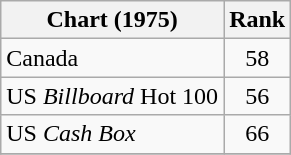<table class="wikitable">
<tr>
<th align="left">Chart (1975)</th>
<th style="text-align:center;">Rank</th>
</tr>
<tr>
<td>Canada</td>
<td style="text-align:center;">58</td>
</tr>
<tr>
<td>US <em>Billboard</em> Hot 100</td>
<td style="text-align:center;">56</td>
</tr>
<tr>
<td>US <em>Cash Box</em></td>
<td style="text-align:center;">66</td>
</tr>
<tr>
</tr>
</table>
